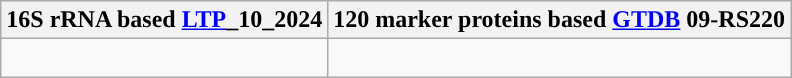<table class="wikitable">
<tr>
<th colspan=1>16S rRNA based <a href='#'>LTP</a>_10_2024</th>
<th colspan=1>120 marker proteins based <a href='#'>GTDB</a> 09-RS220</th>
</tr>
<tr>
<td style="vertical-align:top"><br></td>
<td><br></td>
</tr>
</table>
